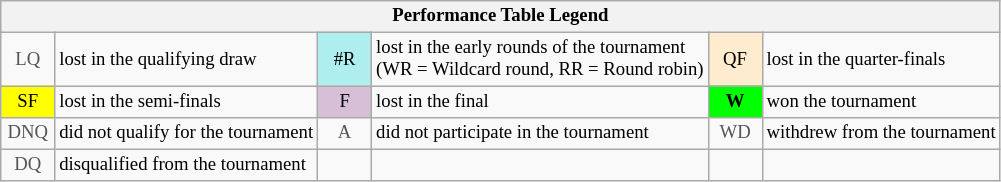<table class="wikitable" style="font-size:78%;">
<tr>
<th colspan="6">Performance Table Legend</th>
</tr>
<tr>
<td align="center" style="color:#555555;" width="30">LQ</td>
<td>lost in the qualifying draw</td>
<td align="center" style="background:#afeeee;">#R</td>
<td>lost in the early rounds of the tournament<br>(WR = Wildcard round, RR = Round robin)</td>
<td align="center" style="background:#ffebcd;">QF</td>
<td>lost in the quarter-finals</td>
</tr>
<tr>
<td align="center" style="background:yellow;">SF</td>
<td>lost in the semi-finals</td>
<td align="center" style="background:#D8BFD8;">F</td>
<td>lost in the final</td>
<td align="center" style="background:#00ff00;"><strong>W</strong></td>
<td>won the tournament</td>
</tr>
<tr>
<td align="center" style="color:#555555;" width="30">DNQ</td>
<td>did not qualify for the tournament</td>
<td align="center" style="color:#555555;" width="30">A</td>
<td>did not participate in the tournament</td>
<td align="center" style="color:#555555;" width="30">WD</td>
<td>withdrew from the tournament</td>
</tr>
<tr>
<td align="center" style="color:#555555;" width="30">DQ</td>
<td>disqualified from the tournament</td>
<td></td>
<td></td>
<td></td>
<td></td>
</tr>
</table>
